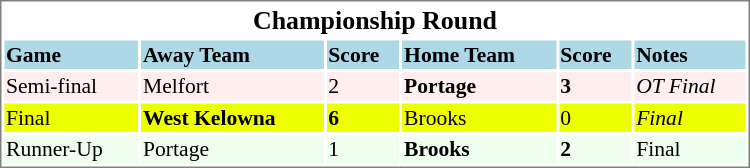<table cellpadding="0">
<tr align="left" style="vertical-align: top">
<td></td>
<td><br><table cellpadding="1" width="500px" style="font-size: 90%; border: 1px solid gray;">
<tr align="center" style="font-size: larger;">
<td colspan=6><strong>Championship Round</strong></td>
</tr>
<tr style="background:lightblue;">
<td><strong>Game</strong></td>
<td><strong>Away Team</strong></td>
<td><strong>Score</strong></td>
<td><strong>Home Team</strong></td>
<td><strong>Score</strong></td>
<td><strong>Notes</strong></td>
</tr>
<tr bgcolor="#ffeeee">
<td>Semi-final</td>
<td>Melfort</td>
<td>2</td>
<td><strong>Portage</strong></td>
<td><strong>3</strong></td>
<td><em>OT Final</em></td>
</tr>
<tr bgcolor="#eeff">
<td>Final</td>
<td><strong>West Kelowna</strong></td>
<td><strong>6</strong></td>
<td>Brooks</td>
<td>0</td>
<td><em>Final</em></td>
</tr>
<tr bgcolor="#eeffee">
<td>Runner-Up</td>
<td>Portage</td>
<td>1</td>
<td><strong>Brooks</strong></td>
<td><strong>2</strong></td>
<td>Final</td>
</tr>
</table>
</td>
</tr>
</table>
